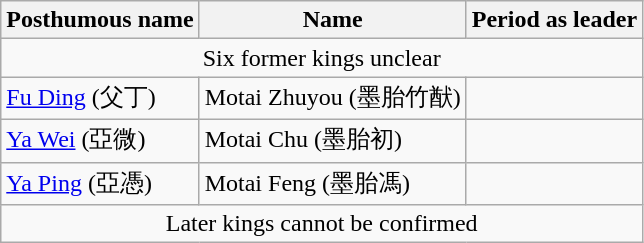<table class ="wikitable">
<tr>
<th>Posthumous name</th>
<th>Name</th>
<th>Period as leader</th>
</tr>
<tr>
<td colspan=3 align="center">Six former kings unclear</td>
</tr>
<tr>
<td><a href='#'>Fu Ding</a> (父丁)</td>
<td>Motai Zhuyou (墨胎竹猷)</td>
<td></td>
</tr>
<tr>
<td><a href='#'>Ya Wei</a> (亞微)</td>
<td>Motai Chu (墨胎初)</td>
<td></td>
</tr>
<tr>
<td><a href='#'>Ya Ping</a> (亞憑)</td>
<td>Motai Feng (墨胎馮)</td>
<td></td>
</tr>
<tr>
<td colspan=3 align="center">Later kings cannot be confirmed</td>
</tr>
</table>
